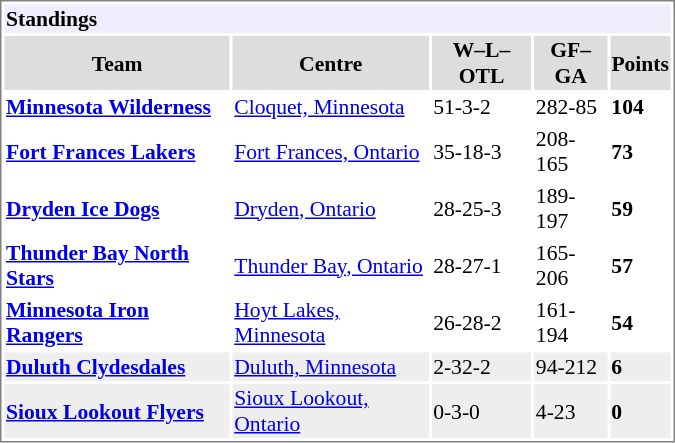<table cellpadding="0">
<tr align="left" style="vertical-align: top">
<td></td>
<td><br><table cellpadding="1" width="450px" style="font-size: 90%; border: 1px solid gray;">
<tr bgcolor="#eeeeff">
<td colspan="11"><strong>Standings</strong></td>
</tr>
<tr>
<th style="background: #DDDDDD;">Team</th>
<th style="background: #DDDDDD;">Centre</th>
<th style="background: #DDDDDD;">W–L–OTL</th>
<th style="background: #DDDDDD;">GF–GA</th>
<th style="background: #DDDDDD;">Points</th>
</tr>
<tr>
<td><strong><a href='#'>Minnesota Wilderness</a></strong></td>
<td><a href='#'>Cloquet, Minnesota</a></td>
<td>51-3-2</td>
<td>282-85</td>
<td><strong>104</strong></td>
</tr>
<tr>
<td><strong><a href='#'>Fort Frances Lakers</a></strong></td>
<td><a href='#'>Fort Frances, Ontario</a></td>
<td>35-18-3</td>
<td>208-165</td>
<td><strong>73</strong></td>
</tr>
<tr>
<td><strong><a href='#'>Dryden Ice Dogs</a></strong></td>
<td><a href='#'>Dryden, Ontario</a></td>
<td>28-25-3</td>
<td>189-197</td>
<td><strong>59</strong></td>
</tr>
<tr>
<td><strong><a href='#'>Thunder Bay North Stars</a></strong></td>
<td><a href='#'>Thunder Bay, Ontario</a></td>
<td>28-27-1</td>
<td>165-206</td>
<td><strong>57</strong></td>
</tr>
<tr>
<td><strong><a href='#'>Minnesota Iron Rangers</a></strong></td>
<td><a href='#'>Hoyt Lakes, Minnesota</a></td>
<td>26-28-2</td>
<td>161-194</td>
<td><strong>54</strong></td>
</tr>
<tr bgcolor="#eeeeee">
<td><strong><a href='#'>Duluth Clydesdales</a></strong></td>
<td><a href='#'>Duluth, Minnesota</a></td>
<td>2-32-2</td>
<td>94-212</td>
<td><strong>6</strong></td>
</tr>
<tr bgcolor="#eeeeee">
<td><strong><a href='#'>Sioux Lookout Flyers</a></strong></td>
<td><a href='#'>Sioux Lookout, Ontario</a></td>
<td>0-3-0</td>
<td>4-23</td>
<td><strong>0</strong></td>
</tr>
</table>
</td>
</tr>
</table>
